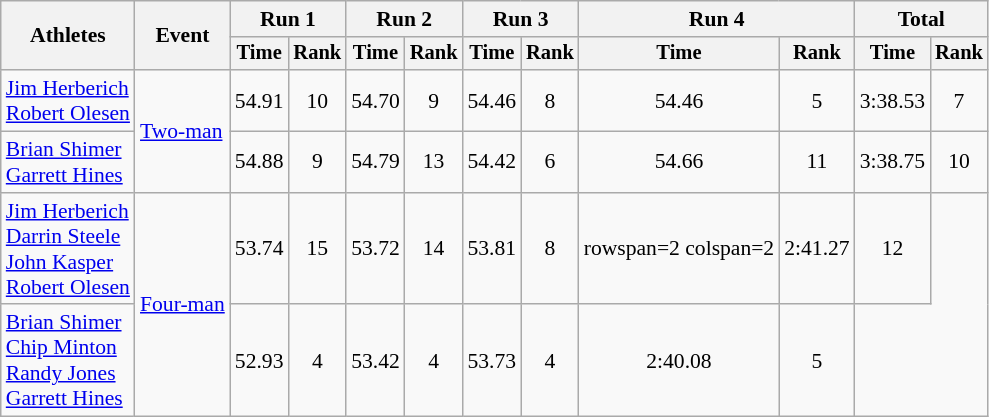<table class=wikitable style=font-size:90%;text-align:center>
<tr>
<th rowspan=2>Athletes</th>
<th rowspan=2>Event</th>
<th colspan=2>Run 1</th>
<th colspan=2>Run 2</th>
<th colspan=2>Run 3</th>
<th colspan=2>Run 4</th>
<th colspan=2>Total</th>
</tr>
<tr style=font-size:95%>
<th>Time</th>
<th>Rank</th>
<th>Time</th>
<th>Rank</th>
<th>Time</th>
<th>Rank</th>
<th>Time</th>
<th>Rank</th>
<th>Time</th>
<th>Rank</th>
</tr>
<tr>
<td align=left><a href='#'>Jim Herberich</a><br><a href='#'>Robert Olesen</a></td>
<td align=left rowspan=2><a href='#'>Two-man</a></td>
<td>54.91</td>
<td>10</td>
<td>54.70</td>
<td>9</td>
<td>54.46</td>
<td>8</td>
<td>54.46</td>
<td>5</td>
<td>3:38.53</td>
<td>7</td>
</tr>
<tr>
<td align=left><a href='#'>Brian Shimer</a><br><a href='#'>Garrett Hines</a></td>
<td>54.88</td>
<td>9</td>
<td>54.79</td>
<td>13</td>
<td>54.42</td>
<td>6</td>
<td>54.66</td>
<td>11</td>
<td>3:38.75</td>
<td>10</td>
</tr>
<tr>
<td align=left><a href='#'>Jim Herberich</a><br><a href='#'>Darrin Steele</a><br><a href='#'>John Kasper</a><br><a href='#'>Robert Olesen</a></td>
<td align=left rowspan=2><a href='#'>Four-man</a></td>
<td>53.74</td>
<td>15</td>
<td>53.72</td>
<td>14</td>
<td>53.81</td>
<td>8</td>
<td>rowspan=2 colspan=2 </td>
<td>2:41.27</td>
<td>12</td>
</tr>
<tr>
<td align=left><a href='#'>Brian Shimer</a><br><a href='#'>Chip Minton</a><br><a href='#'>Randy Jones</a><br><a href='#'>Garrett Hines</a></td>
<td>52.93</td>
<td>4</td>
<td>53.42</td>
<td>4</td>
<td>53.73</td>
<td>4</td>
<td>2:40.08</td>
<td>5</td>
</tr>
</table>
